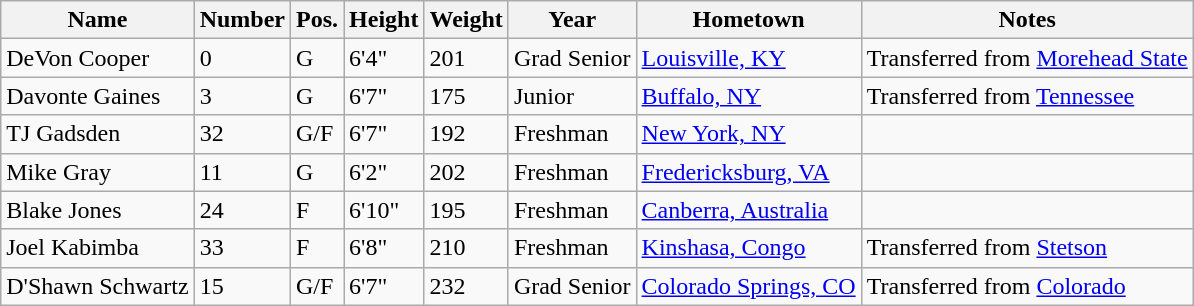<table class="wikitable sortable" border="1">
<tr>
<th>Name</th>
<th>Number</th>
<th>Pos.</th>
<th>Height</th>
<th>Weight</th>
<th>Year</th>
<th>Hometown</th>
<th class="unsortable">Notes</th>
</tr>
<tr>
<td sortname>DeVon Cooper</td>
<td>0</td>
<td>G</td>
<td>6'4"</td>
<td>201</td>
<td>Grad Senior</td>
<td><a href='#'>Louisville, KY</a></td>
<td>Transferred from <a href='#'>Morehead State</a></td>
</tr>
<tr>
<td sortname>Davonte Gaines</td>
<td>3</td>
<td>G</td>
<td>6'7"</td>
<td>175</td>
<td>Junior</td>
<td><a href='#'>Buffalo, NY</a></td>
<td>Transferred from <a href='#'>Tennessee</a></td>
</tr>
<tr>
<td sortname>TJ Gadsden</td>
<td>32</td>
<td>G/F</td>
<td>6'7"</td>
<td>192</td>
<td>Freshman</td>
<td><a href='#'>New York, NY</a></td>
<td></td>
</tr>
<tr>
<td sortname>Mike Gray</td>
<td>11</td>
<td>G</td>
<td>6'2"</td>
<td>202</td>
<td>Freshman</td>
<td><a href='#'>Fredericksburg, VA</a></td>
<td></td>
</tr>
<tr>
<td sortname>Blake Jones</td>
<td>24</td>
<td>F</td>
<td>6'10"</td>
<td>195</td>
<td>Freshman</td>
<td><a href='#'>Canberra, Australia</a></td>
<td></td>
</tr>
<tr>
<td sortname>Joel Kabimba</td>
<td>33</td>
<td>F</td>
<td>6'8"</td>
<td>210</td>
<td>Freshman</td>
<td><a href='#'>Kinshasa, Congo</a></td>
<td>Transferred from <a href='#'>Stetson</a></td>
</tr>
<tr>
<td sortname>D'Shawn Schwartz</td>
<td>15</td>
<td>G/F</td>
<td>6'7"</td>
<td>232</td>
<td>Grad Senior</td>
<td><a href='#'>Colorado Springs, CO</a></td>
<td>Transferred from <a href='#'>Colorado</a></td>
</tr>
</table>
